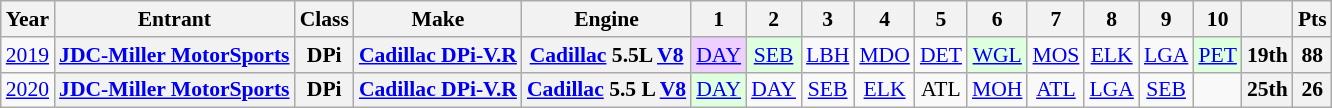<table class="wikitable" style="text-align:center; font-size:90%">
<tr>
<th>Year</th>
<th>Entrant</th>
<th>Class</th>
<th>Make</th>
<th>Engine</th>
<th>1</th>
<th>2</th>
<th>3</th>
<th>4</th>
<th>5</th>
<th>6</th>
<th>7</th>
<th>8</th>
<th>9</th>
<th>10</th>
<th></th>
<th>Pts</th>
</tr>
<tr>
<td><a href='#'>2019</a></td>
<th><a href='#'>JDC-Miller MotorSports</a></th>
<th>DPi</th>
<th><a href='#'>Cadillac DPi-V.R</a></th>
<th><a href='#'>Cadillac</a> 5.5L <a href='#'>V8</a></th>
<td style="background:#efcfff;"><a href='#'>DAY</a><br></td>
<td style="background:#dfffdf;"><a href='#'>SEB</a><br></td>
<td><a href='#'>LBH</a><br></td>
<td style="background:#;"><a href='#'>MDO</a><br></td>
<td style="background:#;"><a href='#'>DET</a><br></td>
<td style="background:#dfffdf;"><a href='#'>WGL</a><br></td>
<td style="background:#;"><a href='#'>MOS</a><br></td>
<td style="background:#;"><a href='#'>ELK</a><br></td>
<td style="background:#;"><a href='#'>LGA</a><br></td>
<td style="background:#dfffdf;"><a href='#'>PET</a><br></td>
<th>19th</th>
<th>88</th>
</tr>
<tr>
<td rowspan=1><a href='#'>2020</a></td>
<th><a href='#'>JDC-Miller MotorSports</a></th>
<th>DPi</th>
<th><a href='#'>Cadillac DPi-V.R</a></th>
<th><a href='#'>Cadillac</a> 5.5 L <a href='#'>V8</a></th>
<td style="background:#DFFFDF;"><a href='#'>DAY</a><br></td>
<td><a href='#'>DAY</a><br></td>
<td><a href='#'>SEB</a><br></td>
<td><a href='#'>ELK</a><br></td>
<td>ATL<br></td>
<td><a href='#'>MOH</a><br></td>
<td><a href='#'>ATL</a><br></td>
<td><a href='#'>LGA</a><br></td>
<td><a href='#'>SEB</a><br></td>
<td colspan=1></td>
<th>25th</th>
<th>26</th>
</tr>
</table>
